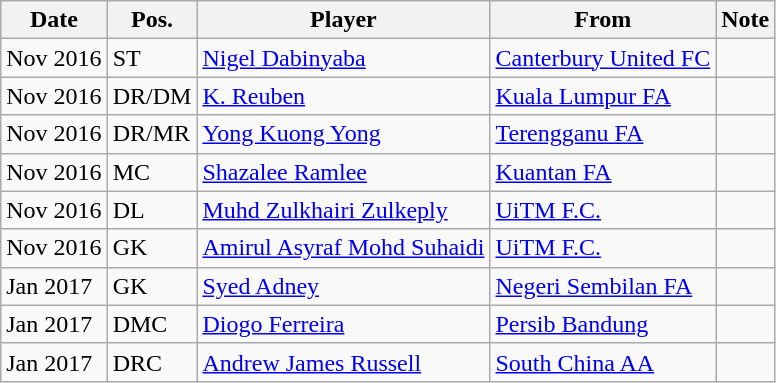<table class="wikitable sortable">
<tr>
<th>Date</th>
<th>Pos.</th>
<th>Player</th>
<th>From</th>
<th>Note</th>
</tr>
<tr>
<td>Nov 2016</td>
<td>ST</td>
<td> <a href='#'>Nigel Dabinyaba</a></td>
<td> <a href='#'>Canterbury United FC</a></td>
<td></td>
</tr>
<tr>
<td>Nov 2016</td>
<td>DR/DM</td>
<td> <a href='#'>K. Reuben</a></td>
<td> <a href='#'>Kuala Lumpur FA</a></td>
<td></td>
</tr>
<tr>
<td>Nov 2016</td>
<td>DR/MR</td>
<td> <a href='#'>Yong Kuong Yong</a></td>
<td> <a href='#'>Terengganu FA</a></td>
<td></td>
</tr>
<tr>
<td>Nov 2016</td>
<td>MC</td>
<td> <a href='#'>Shazalee Ramlee</a></td>
<td> <a href='#'>Kuantan FA</a></td>
<td></td>
</tr>
<tr>
<td>Nov 2016</td>
<td>DL</td>
<td> <a href='#'>Muhd Zulkhairi Zulkeply</a></td>
<td> <a href='#'>UiTM F.C.</a></td>
<td></td>
</tr>
<tr>
<td>Nov 2016</td>
<td>GK</td>
<td> <a href='#'>Amirul Asyraf Mohd Suhaidi</a></td>
<td> <a href='#'>UiTM F.C.</a></td>
<td></td>
</tr>
<tr>
<td>Jan 2017</td>
<td>GK</td>
<td> <a href='#'>Syed Adney</a></td>
<td> <a href='#'>Negeri Sembilan FA</a></td>
<td></td>
</tr>
<tr>
<td>Jan 2017</td>
<td>DMC</td>
<td> <a href='#'>Diogo Ferreira</a></td>
<td> <a href='#'>Persib Bandung</a></td>
<td></td>
</tr>
<tr>
<td>Jan 2017</td>
<td>DRC</td>
<td> <a href='#'>Andrew James Russell</a></td>
<td> <a href='#'>South China AA</a></td>
<td></td>
</tr>
</table>
